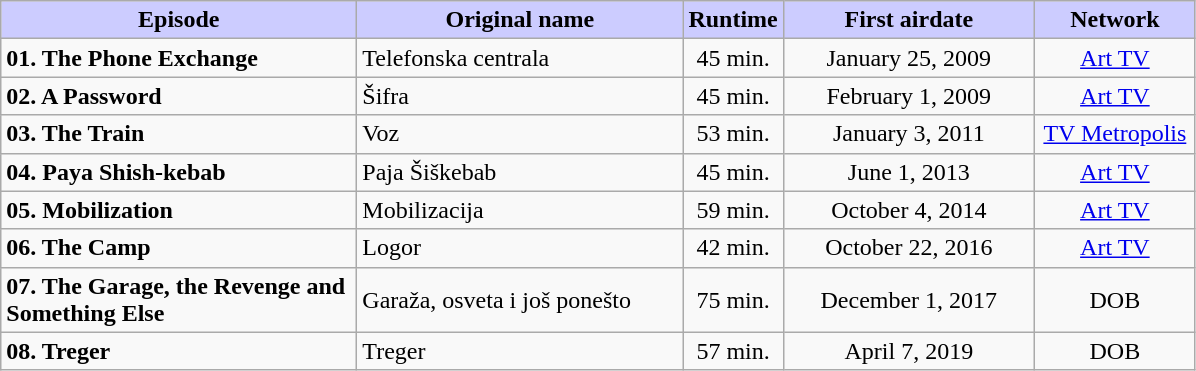<table class="wikitable">
<tr>
<th width="230" style="background:#ccccff">Episode</th>
<th width="210" style="background:#ccccff">Original name</th>
<th width="20" style="background:#ccccff">Runtime</th>
<th width="160" style="background:#ccccff">First airdate</th>
<th width="100" style="background:#ccccff">Network</th>
</tr>
<tr>
<td><strong>01. The Phone Exchange</strong></td>
<td>Telefonska centrala</td>
<td align=center>45 min.</td>
<td align=center>January 25, 2009</td>
<td align=center><a href='#'>Art TV</a></td>
</tr>
<tr>
<td><strong>02. A Password</strong></td>
<td>Šifra</td>
<td align=center>45 min.</td>
<td align=center>February 1, 2009</td>
<td align=center><a href='#'>Art TV</a></td>
</tr>
<tr>
<td><strong>03. The Train</strong></td>
<td>Voz</td>
<td align=center>53 min.</td>
<td align=center>January 3, 2011</td>
<td align=center><a href='#'>TV Metropolis</a></td>
</tr>
<tr>
<td><strong>04. Paya Shish-kebab</strong></td>
<td>Paja Šiškebab</td>
<td align=center>45 min.</td>
<td align=center>June 1, 2013</td>
<td align=center><a href='#'>Art TV</a></td>
</tr>
<tr>
<td><strong>05. Mobilization</strong></td>
<td>Mobilizacija</td>
<td align=center>59 min.</td>
<td align=center>October 4, 2014</td>
<td align=center><a href='#'>Art TV</a></td>
</tr>
<tr>
<td><strong>06. The Camp</strong></td>
<td>Logor</td>
<td align=center>42 min.</td>
<td align=center>October 22, 2016</td>
<td align=center><a href='#'>Art TV</a></td>
</tr>
<tr>
<td><strong>07. The Garage, the Revenge and Something Else</strong></td>
<td>Garaža, osveta i još ponešto</td>
<td align=center>75 min.</td>
<td align=center>December 1, 2017</td>
<td align=center>DOB</td>
</tr>
<tr>
<td><strong>08. Treger</strong></td>
<td>Treger</td>
<td align=center>57 min.</td>
<td align=center>April 7, 2019</td>
<td align=center>DOB</td>
</tr>
</table>
